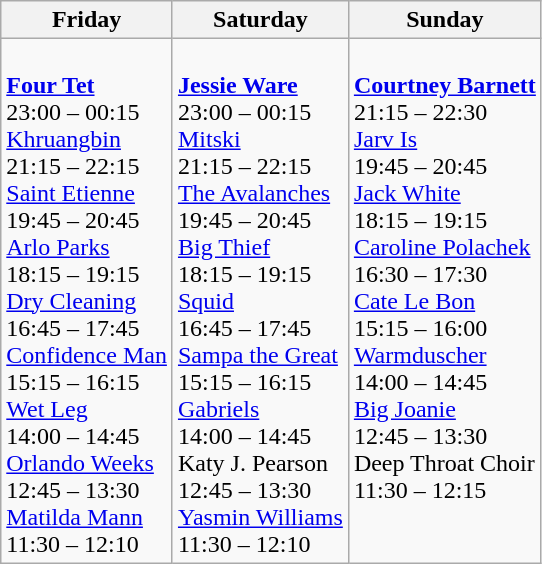<table class="wikitable">
<tr>
<th>Friday</th>
<th>Saturday</th>
<th>Sunday</th>
</tr>
<tr valign="top">
<td><br><strong><a href='#'>Four Tet</a></strong>
<br>23:00 – 00:15
<br><a href='#'>Khruangbin</a>
<br>21:15 – 22:15
<br><a href='#'>Saint Etienne</a>
<br>19:45 – 20:45
<br><a href='#'>Arlo Parks</a>
<br>18:15 – 19:15
<br><a href='#'>Dry Cleaning</a>
<br>16:45 – 17:45
<br><a href='#'>Confidence Man</a>
<br>15:15 – 16:15
<br><a href='#'>Wet Leg</a>
<br>14:00 – 14:45
<br><a href='#'>Orlando Weeks</a>
<br>12:45 – 13:30
<br><a href='#'>Matilda Mann</a>
<br>11:30 – 12:10</td>
<td><br><strong><a href='#'>Jessie Ware</a></strong>
<br>23:00 – 00:15
<br><a href='#'>Mitski</a>
<br>21:15 – 22:15
<br><a href='#'>The Avalanches</a>
<br>19:45 – 20:45
<br><a href='#'>Big Thief</a>
<br>18:15 – 19:15
<br><a href='#'>Squid</a>
<br>16:45 – 17:45
<br><a href='#'>Sampa the Great</a>
<br>15:15 – 16:15
<br><a href='#'>Gabriels</a>
<br>14:00 – 14:45
<br>Katy J. Pearson
<br>12:45 – 13:30
<br><a href='#'>Yasmin Williams</a>
<br>11:30 – 12:10</td>
<td><br><strong><a href='#'>Courtney Barnett</a></strong>
<br>21:15 – 22:30
<br><a href='#'>Jarv Is</a>
<br>19:45 – 20:45
<br><a href='#'>Jack White</a>
<br>18:15 – 19:15
<br><a href='#'>Caroline Polachek</a>
<br>16:30 – 17:30
<br><a href='#'>Cate Le Bon</a>
<br>15:15 – 16:00
<br><a href='#'>Warmduscher</a>
<br>14:00 – 14:45
<br><a href='#'>Big Joanie</a>
<br>12:45 – 13:30
<br>Deep Throat Choir
<br>11:30 – 12:15</td>
</tr>
</table>
